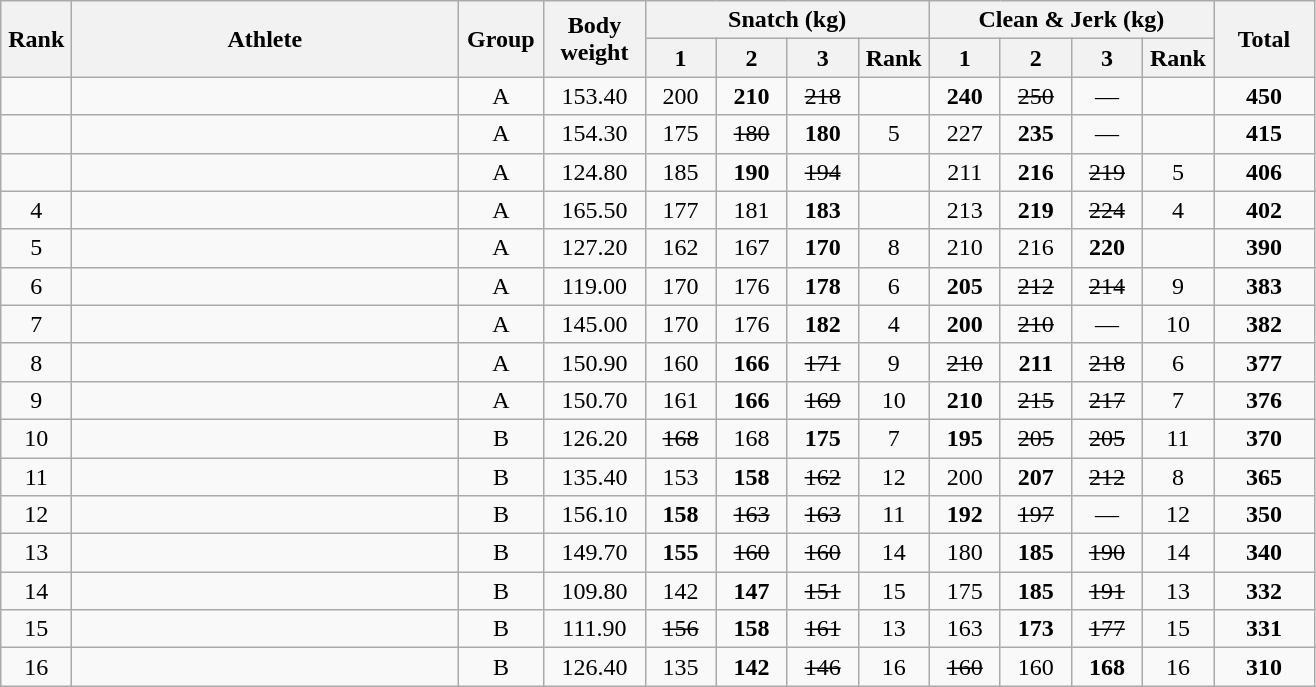<table class = "wikitable" style="text-align:center;">
<tr>
<th rowspan=2 width=40>Rank</th>
<th rowspan=2 width=250>Athlete</th>
<th rowspan=2 width=50>Group</th>
<th rowspan=2 width=60>Body weight</th>
<th colspan=4>Snatch (kg)</th>
<th colspan=4>Clean & Jerk (kg)</th>
<th rowspan=2 width=60>Total</th>
</tr>
<tr>
<th width=40>1</th>
<th width=40>2</th>
<th width=40>3</th>
<th width=40>Rank</th>
<th width=40>1</th>
<th width=40>2</th>
<th width=40>3</th>
<th width=40>Rank</th>
</tr>
<tr>
<td></td>
<td align=left></td>
<td>A</td>
<td>153.40</td>
<td>200</td>
<td><strong>210</strong></td>
<td><s>218</s></td>
<td></td>
<td><strong>240</strong></td>
<td><s>250</s></td>
<td>—</td>
<td></td>
<td><strong>450</strong></td>
</tr>
<tr>
<td></td>
<td align=left></td>
<td>A</td>
<td>154.30</td>
<td>175</td>
<td><s>180</s></td>
<td><strong>180</strong></td>
<td>5</td>
<td>227</td>
<td><strong>235</strong></td>
<td>—</td>
<td></td>
<td><strong>415</strong></td>
</tr>
<tr>
<td></td>
<td align=left></td>
<td>A</td>
<td>124.80</td>
<td>185</td>
<td><strong>190</strong></td>
<td><s>194</s></td>
<td></td>
<td>211</td>
<td><strong>216</strong></td>
<td><s>219</s></td>
<td>5</td>
<td><strong>406</strong></td>
</tr>
<tr>
<td>4</td>
<td align=left></td>
<td>A</td>
<td>165.50</td>
<td>177</td>
<td>181</td>
<td><strong>183</strong></td>
<td></td>
<td>213</td>
<td><strong>219</strong></td>
<td><s>224</s></td>
<td>4</td>
<td><strong>402</strong></td>
</tr>
<tr>
<td>5</td>
<td align=left></td>
<td>A</td>
<td>127.20</td>
<td>162</td>
<td>167</td>
<td><strong>170</strong></td>
<td>8</td>
<td>210</td>
<td>216</td>
<td><strong>220</strong></td>
<td></td>
<td><strong>390</strong></td>
</tr>
<tr>
<td>6</td>
<td align=left></td>
<td>A</td>
<td>119.00</td>
<td>170</td>
<td>176</td>
<td><strong>178</strong></td>
<td>6</td>
<td><strong>205</strong></td>
<td><s>212</s></td>
<td><s>214</s></td>
<td>9</td>
<td><strong>383</strong></td>
</tr>
<tr>
<td>7</td>
<td align=left></td>
<td>A</td>
<td>145.00</td>
<td>170</td>
<td>176</td>
<td><strong>182</strong></td>
<td>4</td>
<td><strong>200</strong></td>
<td><s>210</s></td>
<td>—</td>
<td>10</td>
<td><strong>382</strong></td>
</tr>
<tr>
<td>8</td>
<td align=left></td>
<td>A</td>
<td>150.90</td>
<td>160</td>
<td><strong>166</strong></td>
<td><s>171</s></td>
<td>9</td>
<td><s>210</s></td>
<td><strong>211</strong></td>
<td><s>218</s></td>
<td>6</td>
<td><strong>377</strong></td>
</tr>
<tr>
<td>9</td>
<td align=left></td>
<td>A</td>
<td>150.70</td>
<td>161</td>
<td><strong>166</strong></td>
<td><s>169</s></td>
<td>10</td>
<td><strong>210</strong></td>
<td><s>215</s></td>
<td><s>217</s></td>
<td>7</td>
<td><strong>376</strong></td>
</tr>
<tr>
<td>10</td>
<td align=left></td>
<td>B</td>
<td>126.20</td>
<td><s>168</s></td>
<td>168</td>
<td><strong>175</strong></td>
<td>7</td>
<td><strong>195</strong></td>
<td><s>205</s></td>
<td><s>205</s></td>
<td>11</td>
<td><strong>370</strong></td>
</tr>
<tr>
<td>11</td>
<td align=left></td>
<td>B</td>
<td>135.40</td>
<td>153</td>
<td><strong>158</strong></td>
<td><s>162</s></td>
<td>12</td>
<td>200</td>
<td><strong>207</strong></td>
<td><s>212</s></td>
<td>8</td>
<td><strong>365</strong></td>
</tr>
<tr>
<td>12</td>
<td align=left></td>
<td>B</td>
<td>156.10</td>
<td><strong>158</strong></td>
<td><s>163</s></td>
<td><s>163</s></td>
<td>11</td>
<td><strong>192</strong></td>
<td><s>197</s></td>
<td>—</td>
<td>12</td>
<td><strong>350</strong></td>
</tr>
<tr>
<td>13</td>
<td align=left></td>
<td>B</td>
<td>149.70</td>
<td><strong>155</strong></td>
<td><s>160</s></td>
<td><s>160</s></td>
<td>14</td>
<td>180</td>
<td><strong>185</strong></td>
<td><s>190</s></td>
<td>14</td>
<td><strong>340</strong></td>
</tr>
<tr>
<td>14</td>
<td align=left></td>
<td>B</td>
<td>109.80</td>
<td>142</td>
<td><strong>147</strong></td>
<td><s>151</s></td>
<td>15</td>
<td>175</td>
<td><strong>185</strong></td>
<td><s>191</s></td>
<td>13</td>
<td><strong>332</strong></td>
</tr>
<tr>
<td>15</td>
<td align=left></td>
<td>B</td>
<td>111.90</td>
<td><s>156</s></td>
<td><strong>158</strong></td>
<td><s>161</s></td>
<td>13</td>
<td>163</td>
<td><strong>173</strong></td>
<td><s>177</s></td>
<td>15</td>
<td><strong>331</strong></td>
</tr>
<tr>
<td>16</td>
<td align=left></td>
<td>B</td>
<td>126.40</td>
<td>135</td>
<td><strong>142</strong></td>
<td><s>146</s></td>
<td>16</td>
<td><s>160</s></td>
<td>160</td>
<td><strong>168</strong></td>
<td>16</td>
<td><strong>310</strong></td>
</tr>
</table>
